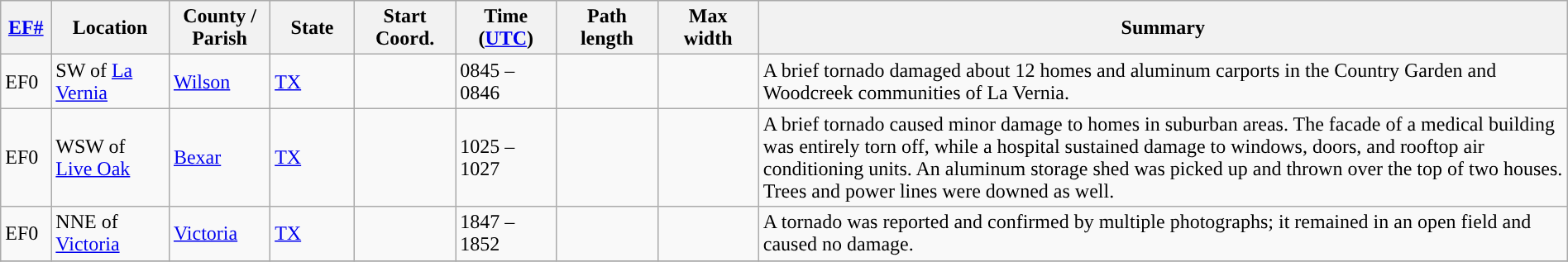<table class="wikitable sortable" style="width:100%;">
<tr>
<th scope="col" width="3%" align="center"><a href='#'>EF#</a></th>
<th scope="col" width="7%" align="center" class="unsortable">Location</th>
<th scope="col" width="6%" align="center" class="unsortable">County / Parish</th>
<th scope="col" width="5%" align="center">State</th>
<th scope="col" width="6%" align="center">Start Coord.</th>
<th scope="col" width="6%" align="center">Time (<a href='#'>UTC</a>)</th>
<th scope="col" width="6%" align="center">Path length</th>
<th scope="col" width="6%" align="center">Max width</th>
<th scope="col" width="48%" class="unsortable" align="center">Summary</th>
</tr>
<tr>
<td>EF0</td>
<td>SW of <a href='#'>La Vernia</a></td>
<td><a href='#'>Wilson</a></td>
<td><a href='#'>TX</a></td>
<td></td>
<td>0845 – 0846</td>
<td></td>
<td></td>
<td>A brief tornado damaged about 12 homes and aluminum carports in the Country Garden and Woodcreek communities of La Vernia.</td>
</tr>
<tr>
<td>EF0</td>
<td>WSW of <a href='#'>Live Oak</a></td>
<td><a href='#'>Bexar</a></td>
<td><a href='#'>TX</a></td>
<td></td>
<td>1025 – 1027</td>
<td></td>
<td></td>
<td>A brief tornado caused minor damage to homes in suburban areas. The facade of a medical building was entirely torn off, while a hospital sustained damage to windows, doors, and rooftop air conditioning units. An aluminum storage shed was picked up and thrown over the top of two houses. Trees and power lines were downed as well.</td>
</tr>
<tr>
<td>EF0</td>
<td>NNE of <a href='#'>Victoria</a></td>
<td><a href='#'>Victoria</a></td>
<td><a href='#'>TX</a></td>
<td></td>
<td>1847 – 1852</td>
<td></td>
<td></td>
<td>A tornado was reported and confirmed by multiple photographs; it remained in an open field and caused no damage.</td>
</tr>
<tr>
</tr>
</table>
